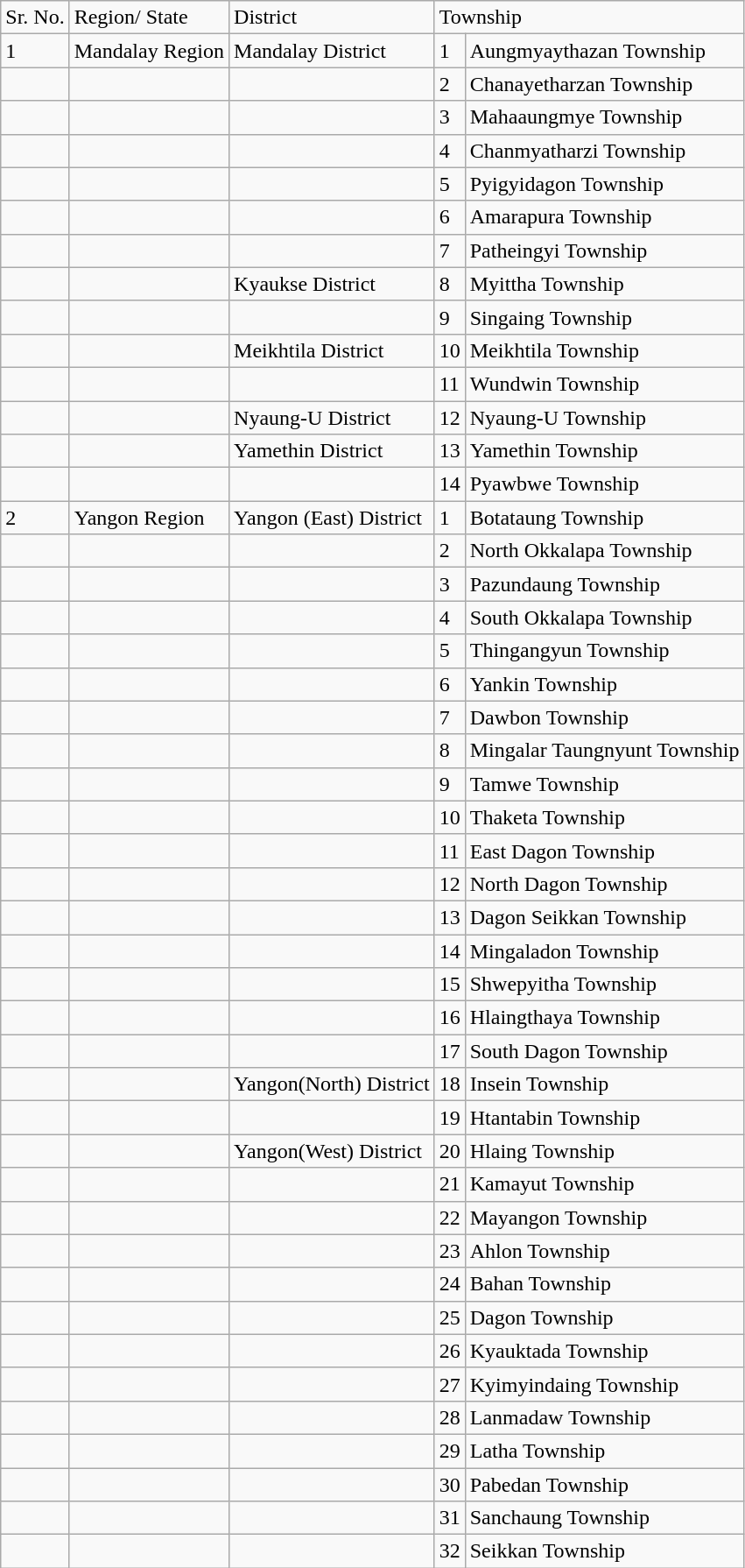<table class="wikitable">
<tr>
<td>Sr. No.</td>
<td>Region/ State</td>
<td>District</td>
<td colspan="2">Township</td>
</tr>
<tr>
<td>1</td>
<td>Mandalay Region</td>
<td>Mandalay District</td>
<td>1</td>
<td>Aungmyaythazan Township</td>
</tr>
<tr>
<td></td>
<td></td>
<td></td>
<td>2</td>
<td>Chanayetharzan Township</td>
</tr>
<tr>
<td></td>
<td></td>
<td></td>
<td>3</td>
<td>Mahaaungmye Township</td>
</tr>
<tr>
<td></td>
<td></td>
<td></td>
<td>4</td>
<td>Chanmyatharzi Township</td>
</tr>
<tr>
<td></td>
<td></td>
<td></td>
<td>5</td>
<td>Pyigyidagon Township</td>
</tr>
<tr>
<td></td>
<td></td>
<td></td>
<td>6</td>
<td>Amarapura Township</td>
</tr>
<tr>
<td></td>
<td></td>
<td></td>
<td>7</td>
<td>Patheingyi Township</td>
</tr>
<tr>
<td></td>
<td></td>
<td>Kyaukse District</td>
<td>8</td>
<td>Myittha Township</td>
</tr>
<tr>
<td></td>
<td></td>
<td></td>
<td>9</td>
<td>Singaing Township</td>
</tr>
<tr>
<td></td>
<td></td>
<td>Meikhtila District</td>
<td>10</td>
<td>Meikhtila Township</td>
</tr>
<tr>
<td></td>
<td></td>
<td></td>
<td>11</td>
<td>Wundwin Township</td>
</tr>
<tr>
<td></td>
<td></td>
<td>Nyaung-U District</td>
<td>12</td>
<td>Nyaung-U Township</td>
</tr>
<tr>
<td></td>
<td></td>
<td>Yamethin District</td>
<td>13</td>
<td>Yamethin Township</td>
</tr>
<tr>
<td></td>
<td></td>
<td></td>
<td>14</td>
<td>Pyawbwe Township</td>
</tr>
<tr>
<td>2</td>
<td>Yangon Region</td>
<td>Yangon (East) District</td>
<td>1</td>
<td>Botataung Township</td>
</tr>
<tr>
<td></td>
<td></td>
<td></td>
<td>2</td>
<td>North Okkalapa Township</td>
</tr>
<tr>
<td></td>
<td></td>
<td></td>
<td>3</td>
<td>Pazundaung Township</td>
</tr>
<tr>
<td></td>
<td></td>
<td></td>
<td>4</td>
<td>South Okkalapa Township</td>
</tr>
<tr>
<td></td>
<td></td>
<td></td>
<td>5</td>
<td>Thingangyun Township</td>
</tr>
<tr>
<td></td>
<td></td>
<td></td>
<td>6</td>
<td>Yankin Township</td>
</tr>
<tr>
<td></td>
<td></td>
<td></td>
<td>7</td>
<td>Dawbon Township</td>
</tr>
<tr>
<td></td>
<td></td>
<td></td>
<td>8</td>
<td>Mingalar Taungnyunt Township</td>
</tr>
<tr>
<td></td>
<td></td>
<td></td>
<td>9</td>
<td>Tamwe Township</td>
</tr>
<tr>
<td></td>
<td></td>
<td></td>
<td>10</td>
<td>Thaketa Township</td>
</tr>
<tr>
<td></td>
<td></td>
<td></td>
<td>11</td>
<td>East Dagon Township</td>
</tr>
<tr>
<td></td>
<td></td>
<td></td>
<td>12</td>
<td>North Dagon Township</td>
</tr>
<tr>
<td></td>
<td></td>
<td></td>
<td>13</td>
<td>Dagon Seikkan Township</td>
</tr>
<tr>
<td></td>
<td></td>
<td></td>
<td>14</td>
<td>Mingaladon Township</td>
</tr>
<tr>
<td></td>
<td></td>
<td></td>
<td>15</td>
<td>Shwepyitha Township</td>
</tr>
<tr>
<td></td>
<td></td>
<td></td>
<td>16</td>
<td>Hlaingthaya Township</td>
</tr>
<tr>
<td></td>
<td></td>
<td></td>
<td>17</td>
<td>South Dagon Township</td>
</tr>
<tr>
<td></td>
<td></td>
<td>Yangon(North) District</td>
<td>18</td>
<td>Insein Township</td>
</tr>
<tr>
<td></td>
<td></td>
<td></td>
<td>19</td>
<td>Htantabin Township</td>
</tr>
<tr>
<td></td>
<td></td>
<td>Yangon(West) District</td>
<td>20</td>
<td>Hlaing Township</td>
</tr>
<tr>
<td></td>
<td></td>
<td></td>
<td>21</td>
<td>Kamayut Township</td>
</tr>
<tr>
<td></td>
<td></td>
<td></td>
<td>22</td>
<td>Mayangon Township</td>
</tr>
<tr>
<td></td>
<td></td>
<td></td>
<td>23</td>
<td>Ahlon Township</td>
</tr>
<tr>
<td></td>
<td></td>
<td></td>
<td>24</td>
<td>Bahan Township</td>
</tr>
<tr>
<td></td>
<td></td>
<td></td>
<td>25</td>
<td>Dagon Township</td>
</tr>
<tr>
<td></td>
<td></td>
<td></td>
<td>26</td>
<td>Kyauktada Township</td>
</tr>
<tr>
<td></td>
<td></td>
<td></td>
<td>27</td>
<td>Kyimyindaing Township</td>
</tr>
<tr>
<td></td>
<td></td>
<td></td>
<td>28</td>
<td>Lanmadaw Township</td>
</tr>
<tr>
<td></td>
<td></td>
<td></td>
<td>29</td>
<td>Latha Township</td>
</tr>
<tr>
<td></td>
<td></td>
<td></td>
<td>30</td>
<td>Pabedan Township</td>
</tr>
<tr>
<td></td>
<td></td>
<td></td>
<td>31</td>
<td>Sanchaung Township</td>
</tr>
<tr>
<td></td>
<td></td>
<td></td>
<td>32</td>
<td>Seikkan Township</td>
</tr>
</table>
